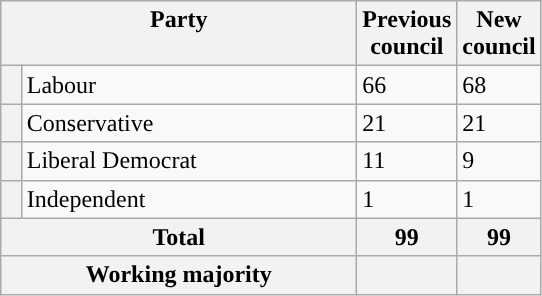<table class="wikitable">
<tr>
<th valign=top colspan="2" style="width: 230px">Party</th>
<th valign=top style="width: 30px">Previous council</th>
<th valign=top style="width: 30px">New council</th>
</tr>
<tr>
<th style="background-color: "></th>
<td>Labour</td>
<td>66</td>
<td>68</td>
</tr>
<tr>
<th style="background-color: "></th>
<td>Conservative</td>
<td>21</td>
<td>21</td>
</tr>
<tr>
<th style="background-color: "></th>
<td>Liberal Democrat</td>
<td>11</td>
<td>9</td>
</tr>
<tr>
<th style="background-color: "></th>
<td>Independent</td>
<td>1</td>
<td>1</td>
</tr>
<tr>
<th colspan=2>Total</th>
<th style="text-align: center">99</th>
<th colspan=3>99</th>
</tr>
<tr>
<th colspan=2>Working majority</th>
<th></th>
<th></th>
</tr>
</table>
